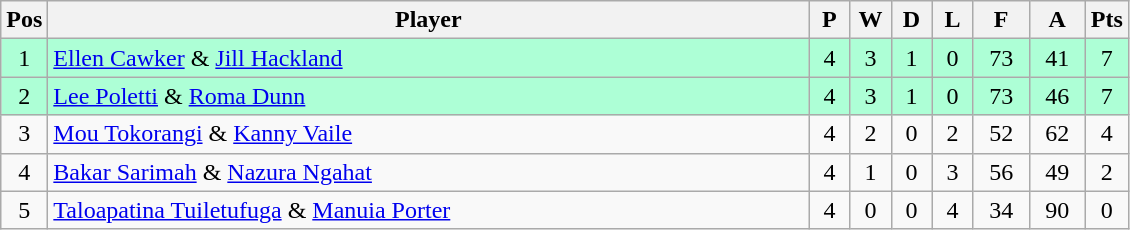<table class="wikitable" style="font-size: 100%">
<tr>
<th width=20>Pos</th>
<th width=500>Player</th>
<th width=20>P</th>
<th width=20>W</th>
<th width=20>D</th>
<th width=20>L</th>
<th width=30>F</th>
<th width=30>A</th>
<th width=20>Pts</th>
</tr>
<tr align=center style="background: #ADFFD6;">
<td>1</td>
<td align="left"> <a href='#'>Ellen Cawker</a> & <a href='#'>Jill Hackland</a></td>
<td>4</td>
<td>3</td>
<td>1</td>
<td>0</td>
<td>73</td>
<td>41</td>
<td>7</td>
</tr>
<tr align=center style="background: #ADFFD6;">
<td>2</td>
<td align="left"> <a href='#'>Lee Poletti</a> & <a href='#'>Roma Dunn</a></td>
<td>4</td>
<td>3</td>
<td>1</td>
<td>0</td>
<td>73</td>
<td>46</td>
<td>7</td>
</tr>
<tr align=center>
<td>3</td>
<td align="left"> <a href='#'>Mou Tokorangi</a> & <a href='#'>Kanny Vaile</a></td>
<td>4</td>
<td>2</td>
<td>0</td>
<td>2</td>
<td>52</td>
<td>62</td>
<td>4</td>
</tr>
<tr align=center>
<td>4</td>
<td align="left"> <a href='#'>Bakar Sarimah</a> & <a href='#'>Nazura Ngahat</a></td>
<td>4</td>
<td>1</td>
<td>0</td>
<td>3</td>
<td>56</td>
<td>49</td>
<td>2</td>
</tr>
<tr align=center>
<td>5</td>
<td align="left"> <a href='#'>Taloapatina Tuiletufuga</a> & <a href='#'>Manuia Porter</a></td>
<td>4</td>
<td>0</td>
<td>0</td>
<td>4</td>
<td>34</td>
<td>90</td>
<td>0</td>
</tr>
</table>
